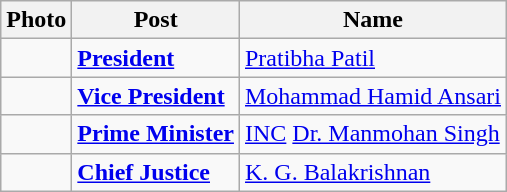<table class=wikitable>
<tr>
<th>Photo</th>
<th>Post</th>
<th>Name</th>
</tr>
<tr>
<td></td>
<td> <strong><a href='#'>President</a></strong></td>
<td><a href='#'>Pratibha Patil</a></td>
</tr>
<tr>
<td></td>
<td> <strong><a href='#'>Vice President</a></strong></td>
<td><a href='#'>Mohammad Hamid Ansari</a></td>
</tr>
<tr>
<td></td>
<td> <strong><a href='#'>Prime Minister</a></strong></td>
<td><a href='#'>INC</a> <a href='#'>Dr. Manmohan Singh</a></td>
</tr>
<tr>
<td></td>
<td> <strong><a href='#'>Chief Justice</a></strong></td>
<td><a href='#'>K. G. Balakrishnan</a></td>
</tr>
</table>
